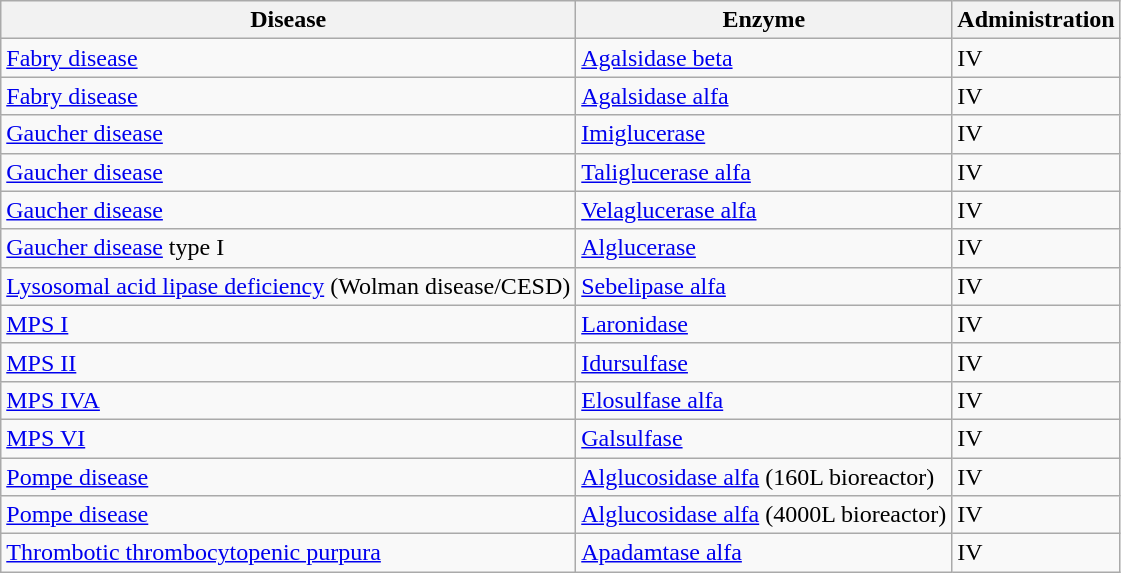<table class="wikitable">
<tr>
<th>Disease</th>
<th>Enzyme</th>
<th>Administration</th>
</tr>
<tr>
<td><a href='#'>Fabry disease</a></td>
<td><a href='#'>Agalsidase beta</a></td>
<td>IV</td>
</tr>
<tr>
<td><a href='#'>Fabry disease</a></td>
<td><a href='#'>Agalsidase alfa</a></td>
<td>IV</td>
</tr>
<tr>
<td><a href='#'>Gaucher disease</a></td>
<td><a href='#'>Imiglucerase</a></td>
<td>IV</td>
</tr>
<tr>
<td><a href='#'>Gaucher disease</a></td>
<td><a href='#'>Taliglucerase alfa</a></td>
<td>IV</td>
</tr>
<tr>
<td><a href='#'>Gaucher disease</a></td>
<td><a href='#'>Velaglucerase alfa</a></td>
<td>IV</td>
</tr>
<tr>
<td><a href='#'>Gaucher disease</a> type I</td>
<td><a href='#'>Alglucerase</a></td>
<td>IV</td>
</tr>
<tr>
<td><a href='#'>Lysosomal acid lipase deficiency</a> (Wolman disease/CESD)</td>
<td><a href='#'>Sebelipase alfa</a></td>
<td>IV</td>
</tr>
<tr>
<td><a href='#'>MPS I</a></td>
<td><a href='#'>Laronidase</a></td>
<td>IV</td>
</tr>
<tr>
<td><a href='#'>MPS II</a></td>
<td><a href='#'>Idursulfase</a></td>
<td>IV</td>
</tr>
<tr>
<td><a href='#'>MPS IVA</a></td>
<td><a href='#'>Elosulfase alfa</a></td>
<td>IV</td>
</tr>
<tr>
<td><a href='#'>MPS VI</a></td>
<td><a href='#'>Galsulfase</a></td>
<td>IV</td>
</tr>
<tr>
<td><a href='#'>Pompe disease</a></td>
<td><a href='#'>Alglucosidase alfa</a> (160L bioreactor)</td>
<td>IV</td>
</tr>
<tr>
<td><a href='#'>Pompe disease</a></td>
<td><a href='#'>Alglucosidase alfa</a> (4000L bioreactor)</td>
<td>IV</td>
</tr>
<tr>
<td><a href='#'>Thrombotic thrombocytopenic purpura</a></td>
<td><a href='#'>Apadamtase alfa</a></td>
<td>IV</td>
</tr>
</table>
